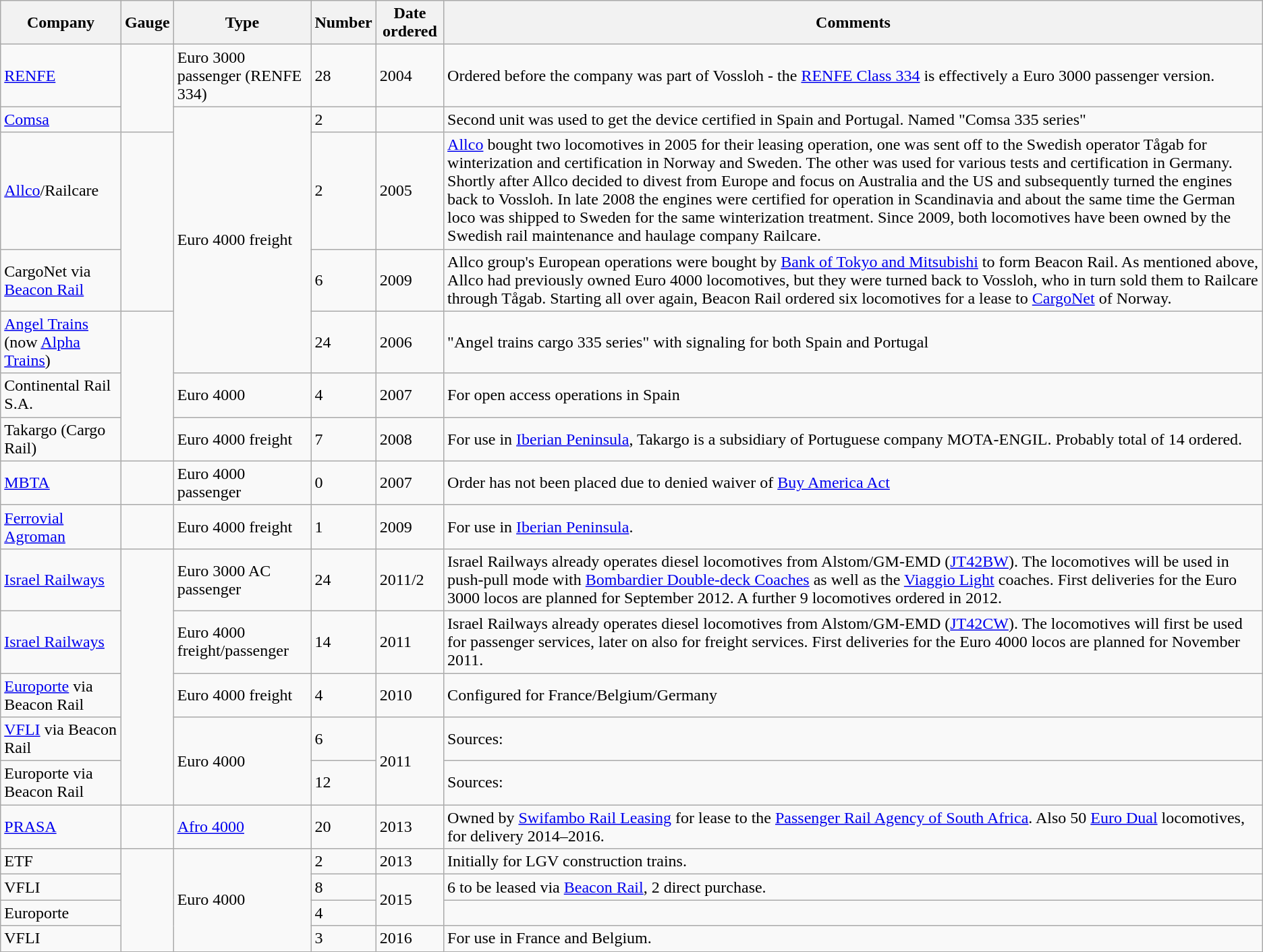<table class="wikitable">
<tr>
<th>Company</th>
<th>Gauge</th>
<th>Type</th>
<th>Number</th>
<th>Date ordered</th>
<th>Comments</th>
</tr>
<tr>
<td><a href='#'>RENFE</a></td>
<td rowspan="2"></td>
<td>Euro 3000 passenger (RENFE 334)</td>
<td>28</td>
<td>2004</td>
<td>Ordered before the company was part of Vossloh - the <a href='#'>RENFE Class 334</a> is effectively a  Euro 3000 passenger version.</td>
</tr>
<tr>
<td><a href='#'>Comsa</a></td>
<td rowspan="4">Euro 4000 freight</td>
<td>2</td>
<td></td>
<td>Second unit was used to get the device certified in Spain and Portugal. Named "Comsa 335 series"</td>
</tr>
<tr>
<td><a href='#'>Allco</a>/Railcare</td>
<td rowspan="2"></td>
<td>2</td>
<td>2005</td>
<td><a href='#'>Allco</a> bought two locomotives in 2005 for their leasing operation, one was sent off to the Swedish operator Tågab for winterization and certification in Norway and Sweden. The other was used for various tests and certification in Germany. Shortly after Allco decided to divest from Europe and focus on Australia and the US and subsequently turned the engines back to Vossloh. In late 2008 the engines were certified for operation in Scandinavia and about the same time the German loco was shipped to Sweden for the same winterization treatment. Since 2009, both locomotives have been owned by the Swedish rail maintenance and haulage company Railcare.</td>
</tr>
<tr>
<td>CargoNet via <a href='#'>Beacon Rail</a></td>
<td>6</td>
<td>2009</td>
<td>Allco group's European operations were bought by <a href='#'>Bank of Tokyo and Mitsubishi</a> to form Beacon Rail. As mentioned above, Allco had previously owned Euro 4000 locomotives, but they were turned back to Vossloh, who in turn sold them to Railcare through Tågab. Starting all over again, Beacon Rail ordered six locomotives for a lease to <a href='#'>CargoNet</a> of Norway.</td>
</tr>
<tr>
<td><a href='#'>Angel Trains</a> (now <a href='#'>Alpha Trains</a>)</td>
<td rowspan="3"></td>
<td>24</td>
<td>2006</td>
<td>"Angel trains cargo 335 series" with signaling for both Spain and Portugal</td>
</tr>
<tr>
<td>Continental Rail S.A.</td>
<td>Euro 4000</td>
<td>4</td>
<td>2007</td>
<td>For open access operations in Spain</td>
</tr>
<tr>
<td>Takargo (Cargo Rail)</td>
<td>Euro 4000 freight</td>
<td>7</td>
<td>2008</td>
<td>For use in <a href='#'>Iberian Peninsula</a>, Takargo is a subsidiary of Portuguese company MOTA-ENGIL. Probably total of 14 ordered.</td>
</tr>
<tr>
<td><a href='#'>MBTA</a></td>
<td></td>
<td>Euro 4000 passenger</td>
<td>0</td>
<td>2007</td>
<td>Order has not been placed due to denied waiver of <a href='#'>Buy America Act</a></td>
</tr>
<tr>
<td><a href='#'>Ferrovial Agroman</a></td>
<td></td>
<td>Euro 4000 freight</td>
<td>1</td>
<td>2009</td>
<td>For use in <a href='#'>Iberian Peninsula</a>.</td>
</tr>
<tr>
<td><a href='#'>Israel Railways</a></td>
<td rowspan="5"></td>
<td>Euro 3000 AC passenger</td>
<td>24</td>
<td>2011/2</td>
<td>Israel Railways already operates diesel locomotives from Alstom/GM-EMD (<a href='#'>JT42BW</a>). The locomotives will be used in push-pull mode with <a href='#'>Bombardier Double-deck Coaches</a> as well as the <a href='#'>Viaggio Light</a> coaches. First deliveries for the Euro 3000 locos are planned for September 2012. A further 9 locomotives ordered in 2012.</td>
</tr>
<tr>
<td><a href='#'>Israel Railways</a></td>
<td>Euro 4000 freight/passenger</td>
<td>14</td>
<td>2011</td>
<td>Israel Railways already operates diesel locomotives from Alstom/GM-EMD (<a href='#'>JT42CW</a>). The locomotives will first be used for passenger services, later on also for freight services. First deliveries for the Euro 4000 locos are planned for November 2011.</td>
</tr>
<tr>
<td><a href='#'>Europorte</a> via Beacon Rail</td>
<td>Euro 4000 freight</td>
<td>4</td>
<td>2010</td>
<td>Configured for France/Belgium/Germany</td>
</tr>
<tr>
<td><a href='#'>VFLI</a> via Beacon Rail</td>
<td rowspan="2">Euro 4000</td>
<td>6</td>
<td rowspan="2">2011</td>
<td>Sources:</td>
</tr>
<tr>
<td>Europorte via Beacon Rail</td>
<td>12</td>
<td>Sources:</td>
</tr>
<tr>
<td><a href='#'>PRASA</a></td>
<td></td>
<td><a href='#'>Afro 4000</a></td>
<td>20</td>
<td>2013</td>
<td>Owned by <a href='#'>Swifambo Rail Leasing</a> for lease to the <a href='#'>Passenger Rail Agency of South Africa</a>. Also 50 <a href='#'>Euro Dual</a> locomotives, for delivery 2014–2016.</td>
</tr>
<tr>
<td>ETF</td>
<td rowspan="4"></td>
<td rowspan="4">Euro 4000</td>
<td>2</td>
<td>2013</td>
<td>Initially for LGV construction trains.</td>
</tr>
<tr>
<td>VFLI</td>
<td>8</td>
<td rowspan="2">2015</td>
<td>6 to be leased via <a href='#'>Beacon Rail</a>, 2 direct purchase.</td>
</tr>
<tr>
<td>Europorte</td>
<td>4</td>
<td></td>
</tr>
<tr>
<td>VFLI</td>
<td>3</td>
<td>2016</td>
<td>For use in France and Belgium.</td>
</tr>
</table>
